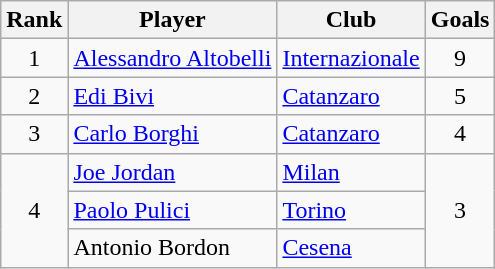<table class="wikitable sortable" style="text-align:center">
<tr>
<th>Rank</th>
<th>Player</th>
<th>Club</th>
<th>Goals</th>
</tr>
<tr>
<td>1</td>
<td align="left"><strong></strong> <a href='#'>Alessandro Altobelli</a></td>
<td align="left"><a href='#'>Internazionale</a></td>
<td>9</td>
</tr>
<tr>
<td>2</td>
<td align="left"><strong></strong> <a href='#'>Edi Bivi</a></td>
<td align="left"><a href='#'>Catanzaro</a></td>
<td>5</td>
</tr>
<tr>
<td>3</td>
<td align="left"><strong></strong> <a href='#'>Carlo Borghi</a></td>
<td align="left"><a href='#'>Catanzaro</a></td>
<td>4</td>
</tr>
<tr>
<td rowspan="3">4</td>
<td align="left"><strong></strong> <a href='#'>Joe Jordan</a></td>
<td align="left"><a href='#'>Milan</a></td>
<td rowspan="3">3</td>
</tr>
<tr>
<td align="left"><strong></strong> <a href='#'>Paolo Pulici</a></td>
<td align="left"><a href='#'>Torino</a></td>
</tr>
<tr>
<td align="left"><strong></strong> Antonio Bordon</td>
<td align="left"><a href='#'>Cesena</a></td>
</tr>
</table>
